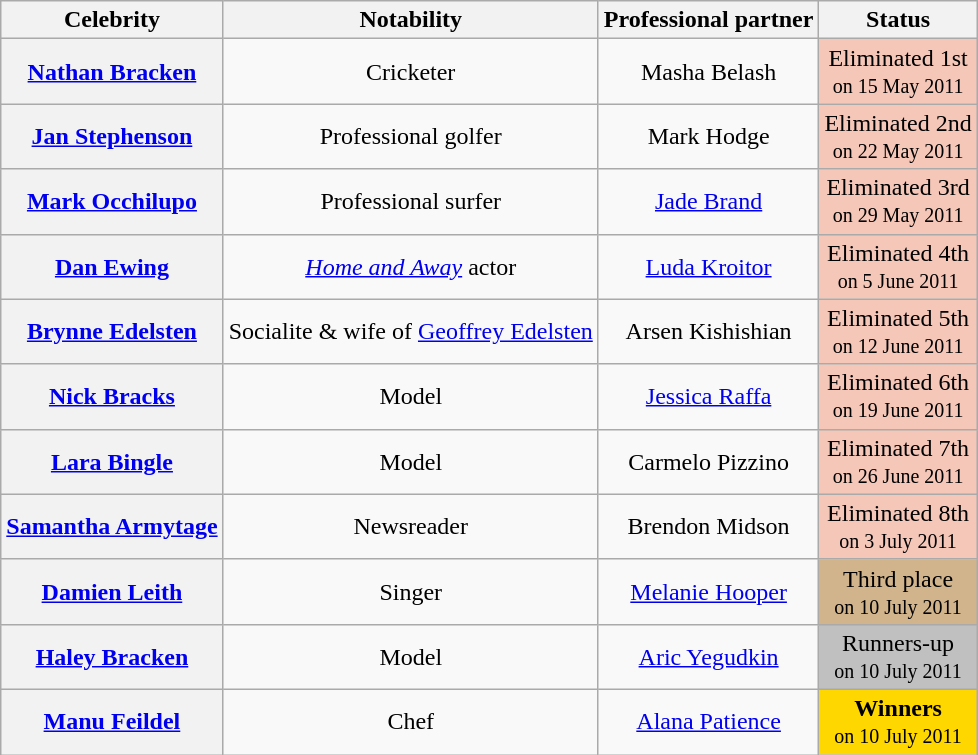<table class="wikitable sortable" style="text-align:center;">
<tr>
<th scope="col">Celebrity</th>
<th scope="col" class="unsortable">Notability</th>
<th scope="col">Professional partner</th>
<th scope="col">Status</th>
</tr>
<tr>
<th scope="row"><a href='#'>Nathan Bracken</a></th>
<td>Cricketer</td>
<td>Masha Belash</td>
<td bgcolor="f4c7b8">Eliminated 1st<br><small>on 15 May 2011</small></td>
</tr>
<tr>
<th scope="row"><a href='#'>Jan Stephenson</a></th>
<td>Professional golfer</td>
<td>Mark Hodge</td>
<td bgcolor="f4c7b8">Eliminated 2nd<br><small>on 22 May 2011</small></td>
</tr>
<tr>
<th scope="row"><a href='#'>Mark Occhilupo</a></th>
<td>Professional surfer</td>
<td><a href='#'>Jade Brand</a></td>
<td bgcolor="f4c7b8">Eliminated 3rd<br><small>on 29 May 2011</small></td>
</tr>
<tr>
<th scope="row"><a href='#'>Dan Ewing</a></th>
<td><em><a href='#'>Home and Away</a></em> actor</td>
<td><a href='#'>Luda Kroitor</a></td>
<td bgcolor="f4c7b8">Eliminated 4th<br><small>on 5 June 2011</small></td>
</tr>
<tr>
<th scope="row"><a href='#'>Brynne Edelsten</a></th>
<td>Socialite & wife of <a href='#'>Geoffrey Edelsten</a></td>
<td>Arsen Kishishian</td>
<td bgcolor="f4c7b8">Eliminated 5th<br><small>on 12 June 2011</small></td>
</tr>
<tr>
<th scope="row"><a href='#'>Nick Bracks</a></th>
<td>Model</td>
<td><a href='#'>Jessica Raffa</a></td>
<td bgcolor="f4c7b8">Eliminated 6th<br><small>on 19 June 2011</small></td>
</tr>
<tr>
<th scope="row"><a href='#'>Lara Bingle</a></th>
<td>Model</td>
<td>Carmelo Pizzino</td>
<td bgcolor="f4c7b8">Eliminated 7th<br><small>on 26 June 2011</small></td>
</tr>
<tr>
<th scope="row"><a href='#'>Samantha Armytage</a></th>
<td>Newsreader</td>
<td>Brendon Midson</td>
<td bgcolor="f4c7b8">Eliminated 8th<br><small>on 3 July 2011</small></td>
</tr>
<tr>
<th scope="row"><a href='#'>Damien Leith</a></th>
<td>Singer</td>
<td><a href='#'>Melanie Hooper</a></td>
<td bgcolor="tan">Third place<br><small>on 10 July 2011</small></td>
</tr>
<tr>
<th scope="row"><a href='#'>Haley Bracken</a></th>
<td>Model</td>
<td><a href='#'>Aric Yegudkin</a></td>
<td bgcolor="silver">Runners-up<br><small>on 10 July 2011</small></td>
</tr>
<tr>
<th scope="row"><a href='#'>Manu Feildel</a></th>
<td>Chef</td>
<td><a href='#'>Alana Patience</a></td>
<td bgcolor="gold"><strong>Winners</strong><br><small>on 10 July 2011</small></td>
</tr>
</table>
